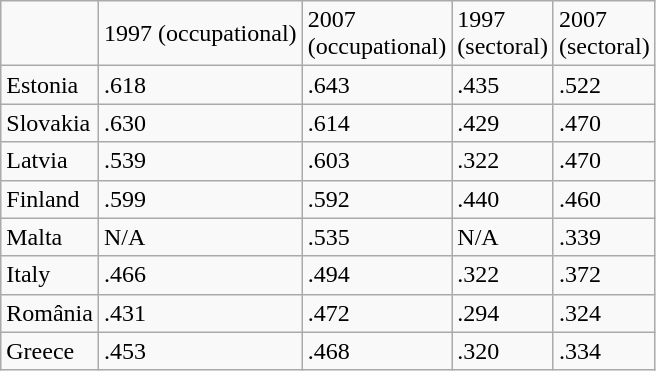<table class="wikitable">
<tr>
<td></td>
<td>1997 (occupational)</td>
<td>2007<br>(occupational)</td>
<td>1997<br>(sectoral)</td>
<td>2007<br>(sectoral)</td>
</tr>
<tr>
<td>Estonia</td>
<td>.618</td>
<td>.643</td>
<td>.435</td>
<td>.522</td>
</tr>
<tr>
<td>Slovakia</td>
<td>.630</td>
<td>.614</td>
<td>.429</td>
<td>.470</td>
</tr>
<tr>
<td>Latvia</td>
<td>.539</td>
<td>.603</td>
<td>.322</td>
<td>.470</td>
</tr>
<tr>
<td>Finland</td>
<td>.599</td>
<td>.592</td>
<td>.440</td>
<td>.460</td>
</tr>
<tr>
<td>Malta</td>
<td>N/A</td>
<td>.535</td>
<td>N/A</td>
<td>.339</td>
</tr>
<tr>
<td>Italy</td>
<td>.466</td>
<td>.494</td>
<td>.322</td>
<td>.372</td>
</tr>
<tr>
<td>România</td>
<td>.431</td>
<td>.472</td>
<td>.294</td>
<td>.324</td>
</tr>
<tr>
<td>Greece</td>
<td>.453</td>
<td>.468</td>
<td>.320</td>
<td>.334</td>
</tr>
</table>
